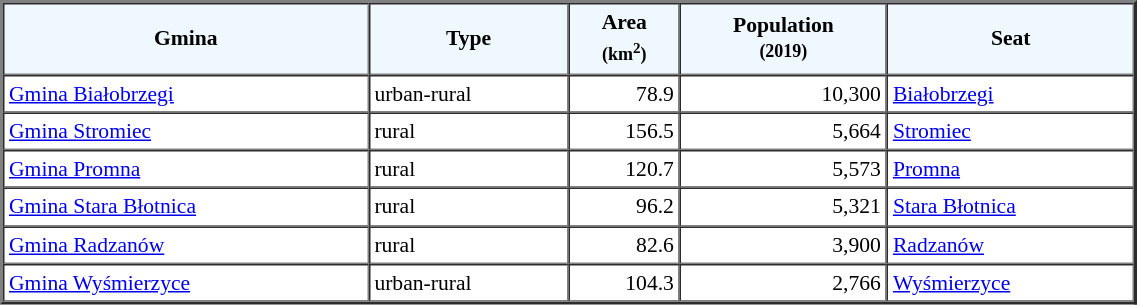<table width="60%" border="2" cellpadding="3" cellspacing="0" style="font-size:90%;line-height:120%;">
<tr bgcolor="F0F8FF">
<td style="text-align:center;"><strong>Gmina</strong></td>
<td style="text-align:center;"><strong>Type</strong></td>
<td style="text-align:center;"><strong>Area<br><small>(km<sup>2</sup>)</small></strong></td>
<td style="text-align:center;"><strong>Population<br><small>(2019)</small></strong></td>
<td style="text-align:center;"><strong>Seat</strong></td>
</tr>
<tr>
<td><a href='#'>Gmina Białobrzegi</a></td>
<td>urban-rural</td>
<td style="text-align:right;">78.9</td>
<td style="text-align:right;">10,300</td>
<td><a href='#'>Białobrzegi</a></td>
</tr>
<tr>
<td><a href='#'>Gmina Stromiec</a></td>
<td>rural</td>
<td style="text-align:right;">156.5</td>
<td style="text-align:right;">5,664</td>
<td><a href='#'>Stromiec</a></td>
</tr>
<tr>
<td><a href='#'>Gmina Promna</a></td>
<td>rural</td>
<td style="text-align:right;">120.7</td>
<td style="text-align:right;">5,573</td>
<td><a href='#'>Promna</a></td>
</tr>
<tr>
<td><a href='#'>Gmina Stara Błotnica</a></td>
<td>rural</td>
<td style="text-align:right;">96.2</td>
<td style="text-align:right;">5,321</td>
<td><a href='#'>Stara Błotnica</a></td>
</tr>
<tr>
<td><a href='#'>Gmina Radzanów</a></td>
<td>rural</td>
<td style="text-align:right;">82.6</td>
<td style="text-align:right;">3,900</td>
<td><a href='#'>Radzanów</a></td>
</tr>
<tr>
<td><a href='#'>Gmina Wyśmierzyce</a></td>
<td>urban-rural</td>
<td style="text-align:right;">104.3</td>
<td style="text-align:right;">2,766</td>
<td><a href='#'>Wyśmierzyce</a></td>
</tr>
<tr>
</tr>
</table>
